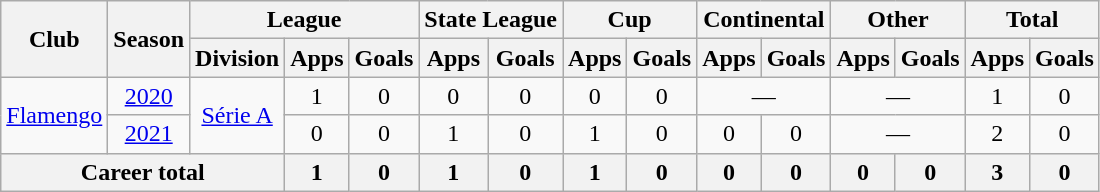<table class=wikitable style=text-align:center>
<tr>
<th rowspan=2>Club</th>
<th rowspan=2>Season</th>
<th colspan=3>League</th>
<th colspan=2>State League</th>
<th colspan=2>Cup</th>
<th colspan=2>Continental</th>
<th colspan=2>Other</th>
<th colspan=2>Total</th>
</tr>
<tr>
<th>Division</th>
<th>Apps</th>
<th>Goals</th>
<th>Apps</th>
<th>Goals</th>
<th>Apps</th>
<th>Goals</th>
<th>Apps</th>
<th>Goals</th>
<th>Apps</th>
<th>Goals</th>
<th>Apps</th>
<th>Goals</th>
</tr>
<tr>
<td rowspan=2><a href='#'>Flamengo</a></td>
<td><a href='#'>2020</a></td>
<td rowspan=2><a href='#'>Série A</a></td>
<td>1</td>
<td>0</td>
<td>0</td>
<td>0</td>
<td>0</td>
<td>0</td>
<td colspan="2">—</td>
<td colspan="2">—</td>
<td>1</td>
<td>0</td>
</tr>
<tr>
<td><a href='#'>2021</a></td>
<td>0</td>
<td>0</td>
<td>1</td>
<td>0</td>
<td>1</td>
<td>0</td>
<td>0</td>
<td>0</td>
<td colspan="2">—</td>
<td>2</td>
<td>0</td>
</tr>
<tr>
<th colspan=3>Career total</th>
<th>1</th>
<th>0</th>
<th>1</th>
<th>0</th>
<th>1</th>
<th>0</th>
<th>0</th>
<th>0</th>
<th>0</th>
<th>0</th>
<th>3</th>
<th>0</th>
</tr>
</table>
